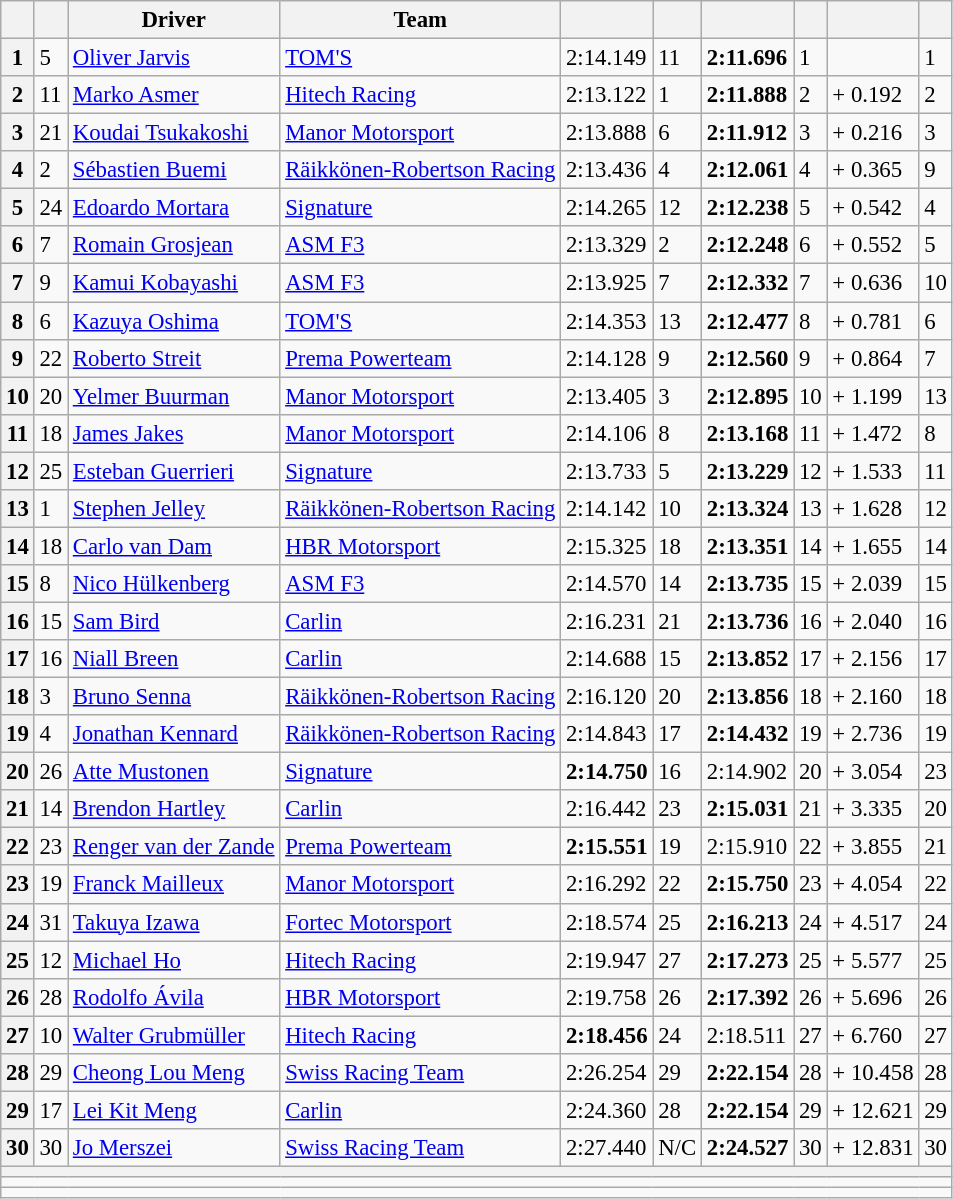<table class="wikitable" style="font-size: 95%;">
<tr>
<th scope="col"></th>
<th scope="col"></th>
<th scope="col">Driver</th>
<th scope="col">Team</th>
<th scope="col"></th>
<th scope="col"></th>
<th scope="col"></th>
<th scope="col"></th>
<th scope="col"></th>
<th scope="col"></th>
</tr>
<tr>
<th scope="row">1</th>
<td>5</td>
<td> <a href='#'>Oliver Jarvis</a></td>
<td><a href='#'>TOM'S</a></td>
<td>2:14.149</td>
<td>11</td>
<td><strong>2:11.696</strong></td>
<td>1</td>
<td></td>
<td>1</td>
</tr>
<tr>
<th scope="row">2</th>
<td>11</td>
<td> <a href='#'>Marko Asmer</a></td>
<td><a href='#'>Hitech Racing</a></td>
<td>2:13.122</td>
<td>1</td>
<td><strong>2:11.888</strong></td>
<td>2</td>
<td>+ 0.192</td>
<td>2</td>
</tr>
<tr>
<th scope="row">3</th>
<td>21</td>
<td> <a href='#'>Koudai Tsukakoshi</a></td>
<td><a href='#'>Manor Motorsport</a></td>
<td>2:13.888</td>
<td>6</td>
<td><strong>2:11.912</strong></td>
<td>3</td>
<td>+ 0.216</td>
<td>3</td>
</tr>
<tr>
<th scope="row">4</th>
<td>2</td>
<td> <a href='#'>Sébastien Buemi</a></td>
<td><a href='#'>Räikkönen-Robertson Racing</a></td>
<td>2:13.436</td>
<td>4</td>
<td><strong>2:12.061</strong></td>
<td>4</td>
<td>+ 0.365</td>
<td>9</td>
</tr>
<tr>
<th scope="row">5</th>
<td>24</td>
<td> <a href='#'>Edoardo Mortara</a></td>
<td><a href='#'>Signature</a></td>
<td>2:14.265</td>
<td>12</td>
<td><strong>2:12.238</strong></td>
<td>5</td>
<td>+ 0.542</td>
<td>4</td>
</tr>
<tr>
<th scope="row">6</th>
<td>7</td>
<td> <a href='#'>Romain Grosjean</a></td>
<td><a href='#'>ASM F3</a></td>
<td>2:13.329</td>
<td>2</td>
<td><strong>2:12.248</strong></td>
<td>6</td>
<td>+ 0.552</td>
<td>5</td>
</tr>
<tr>
<th scope="row">7</th>
<td>9</td>
<td> <a href='#'>Kamui Kobayashi</a></td>
<td><a href='#'>ASM F3</a></td>
<td>2:13.925</td>
<td>7</td>
<td><strong>2:12.332</strong></td>
<td>7</td>
<td>+ 0.636</td>
<td>10</td>
</tr>
<tr>
<th scope="row">8</th>
<td>6</td>
<td> <a href='#'>Kazuya Oshima</a></td>
<td><a href='#'>TOM'S</a></td>
<td>2:14.353</td>
<td>13</td>
<td><strong>2:12.477</strong></td>
<td>8</td>
<td>+ 0.781</td>
<td>6</td>
</tr>
<tr>
<th scope="row">9</th>
<td>22</td>
<td> <a href='#'>Roberto Streit</a></td>
<td><a href='#'>Prema Powerteam</a></td>
<td>2:14.128</td>
<td>9</td>
<td><strong>2:12.560</strong></td>
<td>9</td>
<td>+ 0.864</td>
<td>7</td>
</tr>
<tr>
<th scope="row">10</th>
<td>20</td>
<td> <a href='#'>Yelmer Buurman</a></td>
<td><a href='#'>Manor Motorsport</a></td>
<td>2:13.405</td>
<td>3</td>
<td><strong>2:12.895</strong></td>
<td>10</td>
<td>+ 1.199</td>
<td>13</td>
</tr>
<tr>
<th scope="row">11</th>
<td>18</td>
<td> <a href='#'>James Jakes</a></td>
<td><a href='#'>Manor Motorsport</a></td>
<td>2:14.106</td>
<td>8</td>
<td><strong>2:13.168</strong></td>
<td>11</td>
<td>+ 1.472</td>
<td>8</td>
</tr>
<tr>
<th scope="row">12</th>
<td>25</td>
<td> <a href='#'>Esteban Guerrieri</a></td>
<td><a href='#'>Signature</a></td>
<td>2:13.733</td>
<td>5</td>
<td><strong>2:13.229</strong></td>
<td>12</td>
<td>+ 1.533</td>
<td>11</td>
</tr>
<tr>
<th scope="row">13</th>
<td>1</td>
<td> <a href='#'>Stephen Jelley</a></td>
<td><a href='#'>Räikkönen-Robertson Racing</a></td>
<td>2:14.142</td>
<td>10</td>
<td><strong>2:13.324</strong></td>
<td>13</td>
<td>+ 1.628</td>
<td>12</td>
</tr>
<tr>
<th scope="row">14</th>
<td>18</td>
<td> <a href='#'>Carlo van Dam</a></td>
<td><a href='#'>HBR Motorsport</a></td>
<td>2:15.325</td>
<td>18</td>
<td><strong>2:13.351</strong></td>
<td>14</td>
<td>+ 1.655</td>
<td>14</td>
</tr>
<tr>
<th scope="row">15</th>
<td>8</td>
<td> <a href='#'>Nico Hülkenberg</a></td>
<td><a href='#'>ASM F3</a></td>
<td>2:14.570</td>
<td>14</td>
<td><strong>2:13.735</strong></td>
<td>15</td>
<td>+ 2.039</td>
<td>15</td>
</tr>
<tr>
<th scope="row">16</th>
<td>15</td>
<td> <a href='#'>Sam Bird</a></td>
<td><a href='#'>Carlin</a></td>
<td>2:16.231</td>
<td>21</td>
<td><strong>2:13.736</strong></td>
<td>16</td>
<td>+ 2.040</td>
<td>16</td>
</tr>
<tr>
<th scope="row">17</th>
<td>16</td>
<td> <a href='#'>Niall Breen</a></td>
<td><a href='#'>Carlin</a></td>
<td>2:14.688</td>
<td>15</td>
<td><strong>2:13.852</strong></td>
<td>17</td>
<td>+ 2.156</td>
<td>17</td>
</tr>
<tr>
<th scope="row">18</th>
<td>3</td>
<td> <a href='#'>Bruno Senna</a></td>
<td><a href='#'>Räikkönen-Robertson Racing</a></td>
<td>2:16.120</td>
<td>20</td>
<td><strong>2:13.856</strong></td>
<td>18</td>
<td>+ 2.160</td>
<td>18</td>
</tr>
<tr>
<th scope="row">19</th>
<td>4</td>
<td> <a href='#'>Jonathan Kennard</a></td>
<td><a href='#'>Räikkönen-Robertson Racing</a></td>
<td>2:14.843</td>
<td>17</td>
<td><strong>2:14.432</strong></td>
<td>19</td>
<td>+ 2.736</td>
<td>19</td>
</tr>
<tr>
<th scope="row">20</th>
<td>26</td>
<td> <a href='#'>Atte Mustonen</a></td>
<td><a href='#'>Signature</a></td>
<td><strong>2:14.750</strong></td>
<td>16</td>
<td>2:14.902</td>
<td>20</td>
<td>+ 3.054</td>
<td>23</td>
</tr>
<tr>
<th scope="row">21</th>
<td>14</td>
<td> <a href='#'>Brendon Hartley</a></td>
<td><a href='#'>Carlin</a></td>
<td>2:16.442</td>
<td>23</td>
<td><strong>2:15.031</strong></td>
<td>21</td>
<td>+ 3.335</td>
<td>20</td>
</tr>
<tr>
<th scope="row">22</th>
<td>23</td>
<td> <a href='#'>Renger van der Zande</a></td>
<td><a href='#'>Prema Powerteam</a></td>
<td><strong>2:15.551</strong></td>
<td>19</td>
<td>2:15.910</td>
<td>22</td>
<td>+ 3.855</td>
<td>21</td>
</tr>
<tr>
<th scope="row">23</th>
<td>19</td>
<td> <a href='#'>Franck Mailleux</a></td>
<td><a href='#'>Manor Motorsport</a></td>
<td>2:16.292</td>
<td>22</td>
<td><strong>2:15.750</strong></td>
<td>23</td>
<td>+ 4.054</td>
<td>22</td>
</tr>
<tr>
<th scope="row">24</th>
<td>31</td>
<td> <a href='#'>Takuya Izawa</a></td>
<td><a href='#'>Fortec Motorsport</a></td>
<td>2:18.574</td>
<td>25</td>
<td><strong>2:16.213</strong></td>
<td>24</td>
<td>+ 4.517</td>
<td>24</td>
</tr>
<tr>
<th scope="row">25</th>
<td>12</td>
<td> <a href='#'>Michael Ho</a></td>
<td><a href='#'>Hitech Racing</a></td>
<td>2:19.947</td>
<td>27</td>
<td><strong>2:17.273</strong></td>
<td>25</td>
<td>+ 5.577</td>
<td>25</td>
</tr>
<tr>
<th scope="row">26</th>
<td>28</td>
<td> <a href='#'>Rodolfo Ávila</a></td>
<td><a href='#'>HBR Motorsport</a></td>
<td>2:19.758</td>
<td>26</td>
<td><strong>2:17.392</strong></td>
<td>26</td>
<td>+ 5.696</td>
<td>26</td>
</tr>
<tr>
<th scope="row">27</th>
<td>10</td>
<td> <a href='#'>Walter Grubmüller</a></td>
<td><a href='#'>Hitech Racing</a></td>
<td><strong>2:18.456</strong></td>
<td>24</td>
<td>2:18.511</td>
<td>27</td>
<td>+ 6.760</td>
<td>27</td>
</tr>
<tr>
<th scope="row">28</th>
<td>29</td>
<td> <a href='#'>Cheong Lou Meng</a></td>
<td><a href='#'>Swiss Racing Team</a></td>
<td>2:26.254</td>
<td>29</td>
<td><strong>2:22.154</strong></td>
<td>28</td>
<td>+ 10.458</td>
<td>28</td>
</tr>
<tr>
<th scope="row">29</th>
<td>17</td>
<td> <a href='#'>Lei Kit Meng</a></td>
<td><a href='#'>Carlin</a></td>
<td>2:24.360</td>
<td>28</td>
<td><strong>2:22.154</strong></td>
<td>29</td>
<td>+ 12.621</td>
<td>29</td>
</tr>
<tr>
<th scope="row">30</th>
<td>30</td>
<td> <a href='#'>Jo Merszei</a></td>
<td><a href='#'>Swiss Racing Team</a></td>
<td>2:27.440</td>
<td>N/C</td>
<td><strong>2:24.527</strong></td>
<td>30</td>
<td>+ 12.831</td>
<td>30</td>
</tr>
<tr>
<th colspan="10"></th>
</tr>
<tr>
<td colspan="10"></td>
</tr>
<tr>
<td colspan="10"></td>
</tr>
</table>
